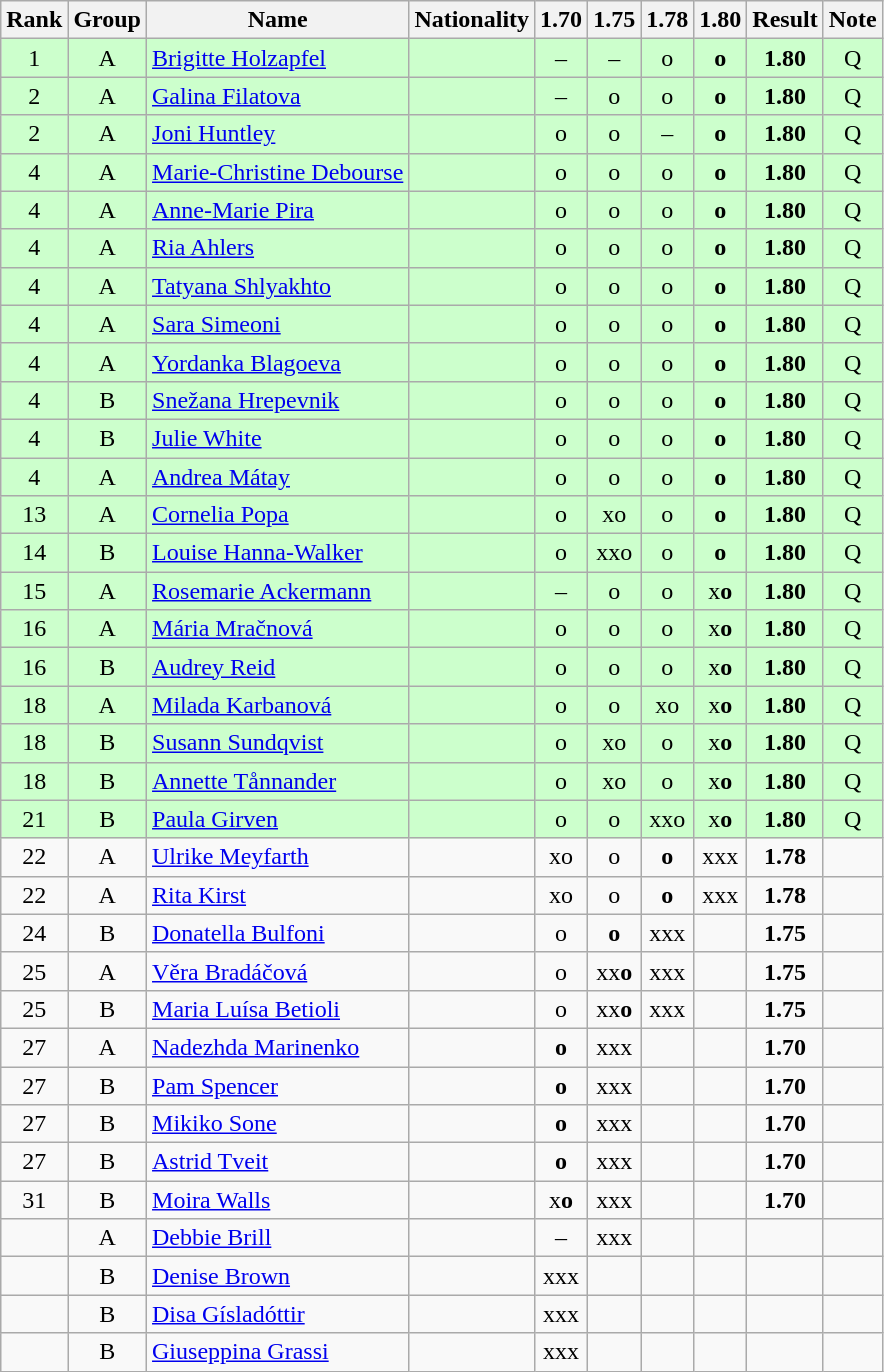<table class="wikitable sortable" style="text-align:center">
<tr>
<th>Rank</th>
<th>Group</th>
<th>Name</th>
<th>Nationality</th>
<th>1.70</th>
<th>1.75</th>
<th>1.78</th>
<th>1.80</th>
<th>Result</th>
<th>Note</th>
</tr>
<tr bgcolor=ccffcc>
<td>1</td>
<td>A</td>
<td align=left><a href='#'>Brigitte Holzapfel</a></td>
<td align=left></td>
<td>–</td>
<td>–</td>
<td>o</td>
<td><strong>o</strong></td>
<td><strong>1.80</strong></td>
<td>Q</td>
</tr>
<tr bgcolor=ccffcc>
<td>2</td>
<td>A</td>
<td align=left><a href='#'>Galina Filatova</a></td>
<td align=left></td>
<td>–</td>
<td>o</td>
<td>o</td>
<td><strong>o</strong></td>
<td><strong>1.80</strong></td>
<td>Q</td>
</tr>
<tr bgcolor=ccffcc>
<td>2</td>
<td>A</td>
<td align=left><a href='#'>Joni Huntley</a></td>
<td align=left></td>
<td>o</td>
<td>o</td>
<td>–</td>
<td><strong>o</strong></td>
<td><strong>1.80</strong></td>
<td>Q</td>
</tr>
<tr bgcolor=ccffcc>
<td>4</td>
<td>A</td>
<td align=left><a href='#'>Marie-Christine Debourse</a></td>
<td align=left></td>
<td>o</td>
<td>o</td>
<td>o</td>
<td><strong>o</strong></td>
<td><strong>1.80</strong></td>
<td>Q</td>
</tr>
<tr bgcolor=ccffcc>
<td>4</td>
<td>A</td>
<td align=left><a href='#'>Anne-Marie Pira</a></td>
<td align=left></td>
<td>o</td>
<td>o</td>
<td>o</td>
<td><strong>o</strong></td>
<td><strong>1.80</strong></td>
<td>Q</td>
</tr>
<tr bgcolor=ccffcc>
<td>4</td>
<td>A</td>
<td align=left><a href='#'>Ria Ahlers</a></td>
<td align=left></td>
<td>o</td>
<td>o</td>
<td>o</td>
<td><strong>o</strong></td>
<td><strong>1.80</strong></td>
<td>Q</td>
</tr>
<tr bgcolor=ccffcc>
<td>4</td>
<td>A</td>
<td align=left><a href='#'>Tatyana Shlyakhto</a></td>
<td align=left></td>
<td>o</td>
<td>o</td>
<td>o</td>
<td><strong>o</strong></td>
<td><strong>1.80</strong></td>
<td>Q</td>
</tr>
<tr bgcolor=ccffcc>
<td>4</td>
<td>A</td>
<td align=left><a href='#'>Sara Simeoni</a></td>
<td align=left></td>
<td>o</td>
<td>o</td>
<td>o</td>
<td><strong>o</strong></td>
<td><strong>1.80</strong></td>
<td>Q</td>
</tr>
<tr bgcolor=ccffcc>
<td>4</td>
<td>A</td>
<td align=left><a href='#'>Yordanka Blagoeva</a></td>
<td align=left></td>
<td>o</td>
<td>o</td>
<td>o</td>
<td><strong>o</strong></td>
<td><strong>1.80</strong></td>
<td>Q</td>
</tr>
<tr bgcolor=ccffcc>
<td>4</td>
<td>B</td>
<td align=left><a href='#'>Snežana Hrepevnik</a></td>
<td align=left></td>
<td>o</td>
<td>o</td>
<td>o</td>
<td><strong>o</strong></td>
<td><strong>1.80</strong></td>
<td>Q</td>
</tr>
<tr bgcolor=ccffcc>
<td>4</td>
<td>B</td>
<td align=left><a href='#'>Julie White</a></td>
<td align=left></td>
<td>o</td>
<td>o</td>
<td>o</td>
<td><strong>o</strong></td>
<td><strong>1.80</strong></td>
<td>Q</td>
</tr>
<tr bgcolor=ccffcc>
<td>4</td>
<td>A</td>
<td align=left><a href='#'>Andrea Mátay</a></td>
<td align=left></td>
<td>o</td>
<td>o</td>
<td>o</td>
<td><strong>o</strong></td>
<td><strong>1.80</strong></td>
<td>Q</td>
</tr>
<tr bgcolor=ccffcc>
<td>13</td>
<td>A</td>
<td align=left><a href='#'>Cornelia Popa</a></td>
<td align=left></td>
<td>o</td>
<td>xo</td>
<td>o</td>
<td><strong>o</strong></td>
<td><strong>1.80</strong></td>
<td>Q</td>
</tr>
<tr bgcolor=ccffcc>
<td>14</td>
<td>B</td>
<td align=left><a href='#'>Louise Hanna-Walker</a></td>
<td align=left></td>
<td>o</td>
<td>xxo</td>
<td>o</td>
<td><strong>o</strong></td>
<td><strong>1.80</strong></td>
<td>Q</td>
</tr>
<tr bgcolor=ccffcc>
<td>15</td>
<td>A</td>
<td align=left><a href='#'>Rosemarie Ackermann</a></td>
<td align=left></td>
<td>–</td>
<td>o</td>
<td>o</td>
<td>x<strong>o</strong></td>
<td><strong>1.80</strong></td>
<td>Q</td>
</tr>
<tr bgcolor=ccffcc>
<td>16</td>
<td>A</td>
<td align=left><a href='#'>Mária Mračnová</a></td>
<td align=left></td>
<td>o</td>
<td>o</td>
<td>o</td>
<td>x<strong>o</strong></td>
<td><strong>1.80</strong></td>
<td>Q</td>
</tr>
<tr bgcolor=ccffcc>
<td>16</td>
<td>B</td>
<td align=left><a href='#'>Audrey Reid</a></td>
<td align=left></td>
<td>o</td>
<td>o</td>
<td>o</td>
<td>x<strong>o</strong></td>
<td><strong>1.80</strong></td>
<td>Q</td>
</tr>
<tr bgcolor=ccffcc>
<td>18</td>
<td>A</td>
<td align=left><a href='#'>Milada Karbanová</a></td>
<td align=left></td>
<td>o</td>
<td>o</td>
<td>xo</td>
<td>x<strong>o</strong></td>
<td><strong>1.80</strong></td>
<td>Q</td>
</tr>
<tr bgcolor=ccffcc>
<td>18</td>
<td>B</td>
<td align=left><a href='#'>Susann Sundqvist</a></td>
<td align=left></td>
<td>o</td>
<td>xo</td>
<td>o</td>
<td>x<strong>o</strong></td>
<td><strong>1.80</strong></td>
<td>Q</td>
</tr>
<tr bgcolor=ccffcc>
<td>18</td>
<td>B</td>
<td align=left><a href='#'>Annette Tånnander</a></td>
<td align=left></td>
<td>o</td>
<td>xo</td>
<td>o</td>
<td>x<strong>o</strong></td>
<td><strong>1.80</strong></td>
<td>Q</td>
</tr>
<tr bgcolor=ccffcc>
<td>21</td>
<td>B</td>
<td align=left><a href='#'>Paula Girven</a></td>
<td align=left></td>
<td>o</td>
<td>o</td>
<td>xxo</td>
<td>x<strong>o</strong></td>
<td><strong>1.80</strong></td>
<td>Q</td>
</tr>
<tr>
<td>22</td>
<td>A</td>
<td align=left><a href='#'>Ulrike Meyfarth</a></td>
<td align=left></td>
<td>xo</td>
<td>o</td>
<td><strong>o</strong></td>
<td>xxx</td>
<td><strong>1.78</strong></td>
<td></td>
</tr>
<tr>
<td>22</td>
<td>A</td>
<td align=left><a href='#'>Rita Kirst</a></td>
<td align=left></td>
<td>xo</td>
<td>o</td>
<td><strong>o</strong></td>
<td>xxx</td>
<td><strong>1.78</strong></td>
<td></td>
</tr>
<tr>
<td>24</td>
<td>B</td>
<td align=left><a href='#'>Donatella Bulfoni</a></td>
<td align=left></td>
<td>o</td>
<td><strong>o</strong></td>
<td>xxx</td>
<td></td>
<td><strong>1.75</strong></td>
<td></td>
</tr>
<tr>
<td>25</td>
<td>A</td>
<td align=left><a href='#'>Věra Bradáčová</a></td>
<td align=left></td>
<td>o</td>
<td>xx<strong>o</strong></td>
<td>xxx</td>
<td></td>
<td><strong>1.75</strong></td>
<td></td>
</tr>
<tr>
<td>25</td>
<td>B</td>
<td align=left><a href='#'>Maria Luísa Betioli</a></td>
<td align=left></td>
<td>o</td>
<td>xx<strong>o</strong></td>
<td>xxx</td>
<td></td>
<td><strong>1.75</strong></td>
<td></td>
</tr>
<tr>
<td>27</td>
<td>A</td>
<td align=left><a href='#'>Nadezhda Marinenko</a></td>
<td align=left></td>
<td><strong>o</strong></td>
<td>xxx</td>
<td></td>
<td></td>
<td><strong>1.70</strong></td>
<td></td>
</tr>
<tr>
<td>27</td>
<td>B</td>
<td align=left><a href='#'>Pam Spencer</a></td>
<td align=left></td>
<td><strong>o</strong></td>
<td>xxx</td>
<td></td>
<td></td>
<td><strong>1.70</strong></td>
<td></td>
</tr>
<tr>
<td>27</td>
<td>B</td>
<td align=left><a href='#'>Mikiko Sone</a></td>
<td align=left></td>
<td><strong>o</strong></td>
<td>xxx</td>
<td></td>
<td></td>
<td><strong>1.70</strong></td>
<td></td>
</tr>
<tr>
<td>27</td>
<td>B</td>
<td align=left><a href='#'>Astrid Tveit</a></td>
<td align=left></td>
<td><strong>o</strong></td>
<td>xxx</td>
<td></td>
<td></td>
<td><strong>1.70</strong></td>
<td></td>
</tr>
<tr>
<td>31</td>
<td>B</td>
<td align=left><a href='#'>Moira Walls</a></td>
<td align=left></td>
<td>x<strong>o</strong></td>
<td>xxx</td>
<td></td>
<td></td>
<td><strong>1.70</strong></td>
<td></td>
</tr>
<tr>
<td></td>
<td>A</td>
<td align=left><a href='#'>Debbie Brill</a></td>
<td align=left></td>
<td>–</td>
<td>xxx</td>
<td></td>
<td></td>
<td><strong></strong></td>
<td></td>
</tr>
<tr>
<td></td>
<td>B</td>
<td align=left><a href='#'>Denise Brown</a></td>
<td align=left></td>
<td>xxx</td>
<td></td>
<td></td>
<td></td>
<td><strong></strong></td>
<td></td>
</tr>
<tr>
<td></td>
<td>B</td>
<td align=left><a href='#'>Disa Gísladóttir</a></td>
<td align=left></td>
<td>xxx</td>
<td></td>
<td></td>
<td></td>
<td><strong></strong></td>
<td></td>
</tr>
<tr>
<td></td>
<td>B</td>
<td align=left><a href='#'>Giuseppina Grassi</a></td>
<td align=left></td>
<td>xxx</td>
<td></td>
<td></td>
<td></td>
<td><strong></strong></td>
<td></td>
</tr>
</table>
